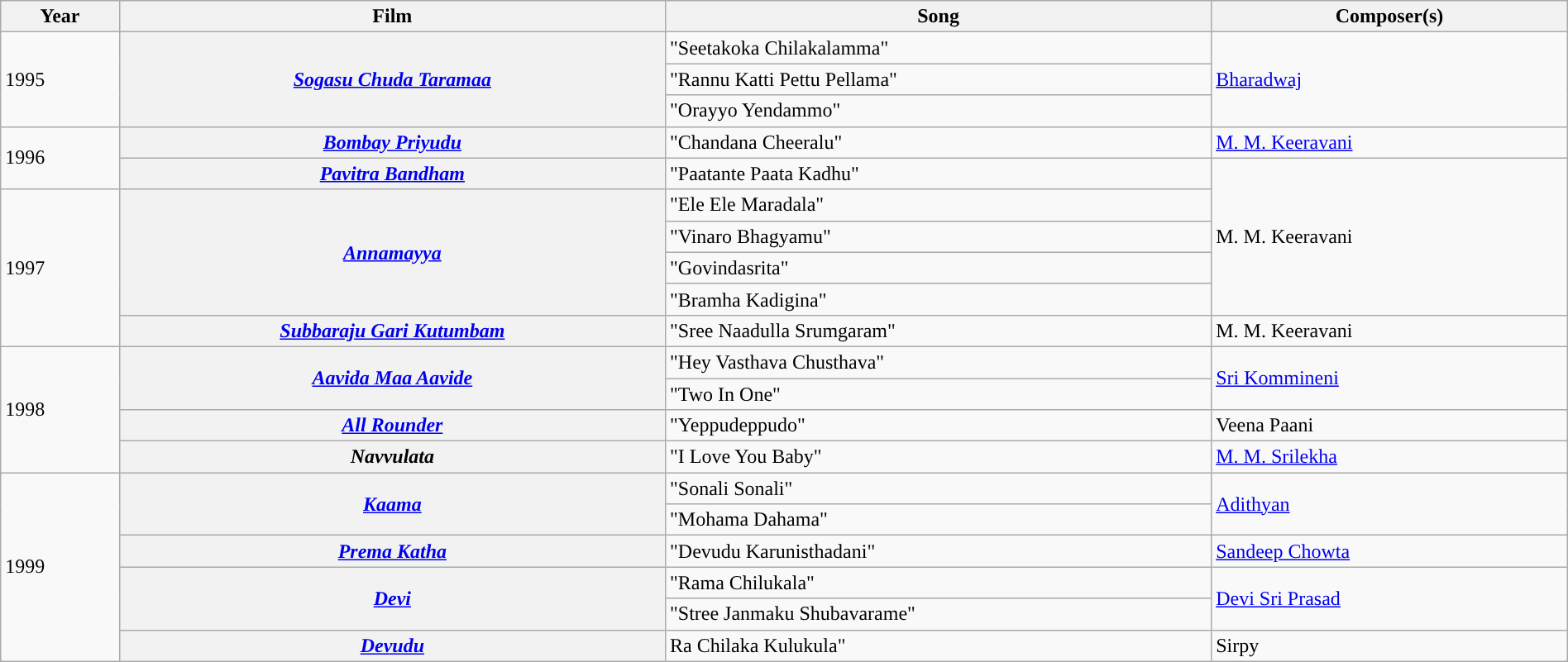<table class="wikitable plainrowheaders" width="100%" textcolor:#000;">
<tr style="background:#b0e0e66;">
<th scope="col" width=5%><strong>Year</strong></th>
<th scope="col" width=23%><strong>Film</strong></th>
<th scope="col" width=23%><strong>Song</strong></th>
<th scope="col" width=15%><strong>Composer(s)</strong></th>
</tr>
<tr>
<td rowspan="3">1995</td>
<th rowspan="3"><em><a href='#'>Sogasu Chuda Taramaa</a></em></th>
<td>"Seetakoka Chilakalamma"</td>
<td rowspan="3"><a href='#'>Bharadwaj</a></td>
</tr>
<tr>
<td>"Rannu Katti Pettu Pellama"</td>
</tr>
<tr>
<td>"Orayyo Yendammo"</td>
</tr>
<tr>
<td rowspan="2">1996</td>
<th><em><a href='#'>Bombay Priyudu</a></em></th>
<td>"Chandana Cheeralu"</td>
<td><a href='#'>M. M. Keeravani</a></td>
</tr>
<tr>
<th><em><a href='#'>Pavitra Bandham</a></em></th>
<td>"Paatante Paata Kadhu"</td>
<td rowspan="5">M. M. Keeravani</td>
</tr>
<tr>
<td rowspan="5">1997</td>
<th rowspan="4"><a href='#'><em>Annamayya</em></a></th>
<td>"Ele Ele Maradala"</td>
</tr>
<tr>
<td>"Vinaro Bhagyamu"</td>
</tr>
<tr>
<td>"Govindasrita"</td>
</tr>
<tr>
<td>"Bramha Kadigina"</td>
</tr>
<tr>
<th><em><a href='#'>Subbaraju Gari Kutumbam</a></em></th>
<td>"Sree Naadulla Srumgaram"</td>
<td>M. M. Keeravani</td>
</tr>
<tr>
<td rowspan="4">1998</td>
<th rowspan="2"><em><a href='#'>Aavida Maa Aavide</a></em></th>
<td>"Hey Vasthava Chusthava"</td>
<td rowspan="2"><a href='#'>Sri Kommineni</a></td>
</tr>
<tr>
<td>"Two In One"</td>
</tr>
<tr>
<th><em><a href='#'>All Rounder</a></em></th>
<td>"Yeppudeppudo"</td>
<td>Veena Paani</td>
</tr>
<tr>
<th><em>Navvulata</em></th>
<td>"I Love You Baby"</td>
<td><a href='#'>M. M. Srilekha</a></td>
</tr>
<tr>
<td rowspan="6">1999</td>
<th rowspan="2"><em><a href='#'>Kaama</a></em></th>
<td>"Sonali Sonali"</td>
<td rowspan="2"><a href='#'>Adithyan</a></td>
</tr>
<tr>
<td>"Mohama Dahama"</td>
</tr>
<tr>
<th><em><a href='#'>Prema Katha</a></em></th>
<td>"Devudu Karunisthadani"</td>
<td><a href='#'>Sandeep Chowta</a></td>
</tr>
<tr>
<th rowspan="2"><em><a href='#'>Devi</a></em></th>
<td>"Rama Chilukala"</td>
<td rowspan="2"><a href='#'>Devi Sri Prasad</a></td>
</tr>
<tr>
<td>"Stree Janmaku Shubavarame"</td>
</tr>
<tr>
<th><em><a href='#'>Devudu</a></em></th>
<td>Ra Chilaka Kulukula"</td>
<td>Sirpy</td>
</tr>
</table>
